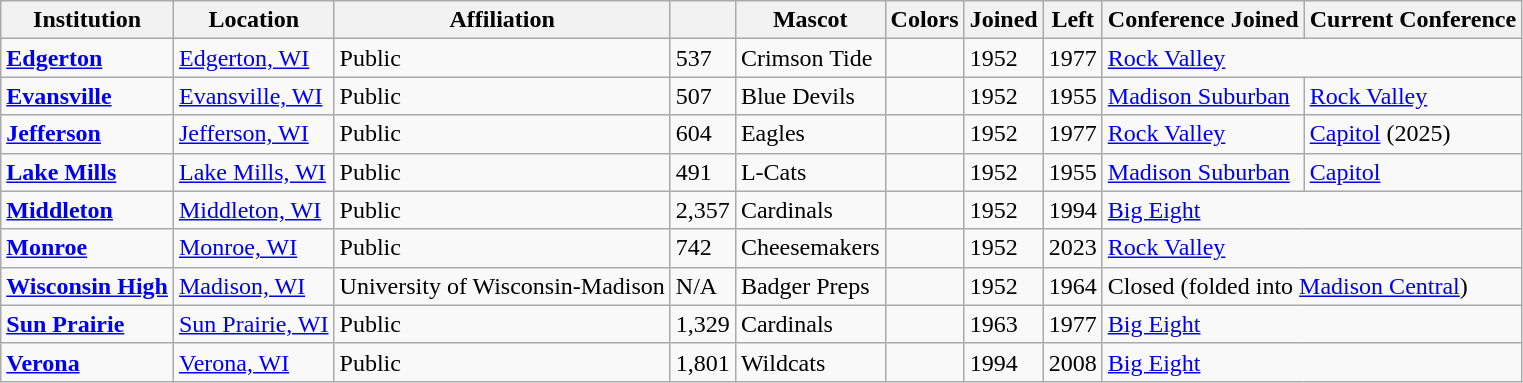<table class="wikitable sortable">
<tr>
<th>Institution</th>
<th>Location</th>
<th>Affiliation</th>
<th></th>
<th>Mascot</th>
<th>Colors</th>
<th>Joined</th>
<th>Left</th>
<th>Conference Joined</th>
<th>Current Conference</th>
</tr>
<tr>
<td><a href='#'><strong>Edgerton</strong></a></td>
<td><a href='#'>Edgerton, WI</a></td>
<td>Public</td>
<td>537</td>
<td>Crimson Tide</td>
<td> </td>
<td>1952</td>
<td>1977</td>
<td colspan="2"><a href='#'>Rock Valley</a></td>
</tr>
<tr>
<td><a href='#'><strong>Evansville</strong></a></td>
<td><a href='#'>Evansville, WI</a></td>
<td>Public</td>
<td>507</td>
<td>Blue Devils</td>
<td> </td>
<td>1952</td>
<td>1955</td>
<td><a href='#'>Madison Suburban</a></td>
<td><a href='#'>Rock Valley</a></td>
</tr>
<tr>
<td><a href='#'><strong>Jefferson</strong></a></td>
<td><a href='#'>Jefferson, WI</a></td>
<td>Public</td>
<td>604</td>
<td>Eagles</td>
<td> </td>
<td>1952</td>
<td>1977</td>
<td><a href='#'>Rock Valley</a></td>
<td><a href='#'>Capitol</a> (2025)</td>
</tr>
<tr>
<td><a href='#'><strong>Lake Mills</strong></a></td>
<td><a href='#'>Lake Mills, WI</a></td>
<td>Public</td>
<td>491</td>
<td>L-Cats</td>
<td> </td>
<td>1952</td>
<td>1955</td>
<td><a href='#'>Madison Suburban</a></td>
<td><a href='#'>Capitol</a></td>
</tr>
<tr>
<td><a href='#'><strong>Middleton</strong></a></td>
<td><a href='#'>Middleton, WI</a></td>
<td>Public</td>
<td>2,357</td>
<td>Cardinals</td>
<td> </td>
<td>1952</td>
<td>1994</td>
<td colspan="2"><a href='#'>Big Eight</a></td>
</tr>
<tr>
<td><a href='#'><strong>Monroe</strong></a></td>
<td><a href='#'>Monroe, WI</a></td>
<td>Public</td>
<td>742</td>
<td>Cheesemakers</td>
<td> </td>
<td>1952</td>
<td>2023</td>
<td colspan="2"><a href='#'>Rock Valley</a></td>
</tr>
<tr>
<td><a href='#'><strong>Wisconsin High</strong></a></td>
<td><a href='#'>Madison, WI</a></td>
<td>University of Wisconsin-Madison</td>
<td>N/A</td>
<td>Badger Preps</td>
<td> </td>
<td>1952</td>
<td>1964</td>
<td colspan="2">Closed (folded into <a href='#'>Madison Central</a>)</td>
</tr>
<tr>
<td><strong><a href='#'>Sun Prairie</a></strong></td>
<td><a href='#'>Sun Prairie, WI</a></td>
<td>Public</td>
<td>1,329</td>
<td>Cardinals</td>
<td> </td>
<td>1963</td>
<td>1977</td>
<td colspan="2"><a href='#'>Big Eight</a></td>
</tr>
<tr>
<td><a href='#'><strong>Verona</strong></a></td>
<td><a href='#'>Verona, WI</a></td>
<td>Public</td>
<td>1,801</td>
<td>Wildcats</td>
<td> </td>
<td>1994</td>
<td>2008</td>
<td colspan="2"><a href='#'>Big Eight</a></td>
</tr>
</table>
